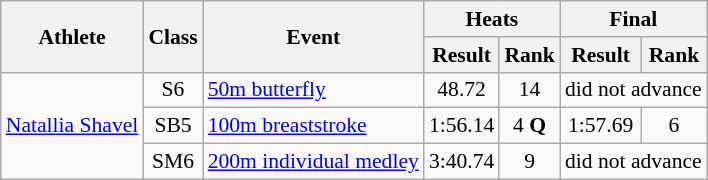<table class=wikitable style="font-size:90%">
<tr>
<th rowspan="2">Athlete</th>
<th rowspan="2">Class</th>
<th rowspan="2">Event</th>
<th colspan="2">Heats</th>
<th colspan="2">Final</th>
</tr>
<tr>
<th>Result</th>
<th>Rank</th>
<th>Result</th>
<th>Rank</th>
</tr>
<tr>
<td rowspan="3"><a href='#'>Natallia Shavel</a></td>
<td style="text-align:center;">S6</td>
<td><a href='#'>50m butterfly</a></td>
<td style="text-align:center;">48.72</td>
<td style="text-align:center;">14</td>
<td style="text-align:center;" colspan="2">did not advance</td>
</tr>
<tr>
<td style="text-align:center;">SB5</td>
<td><a href='#'>100m breaststroke</a></td>
<td style="text-align:center;">1:56.14</td>
<td style="text-align:center;">4 <strong>Q</strong></td>
<td style="text-align:center;">1:57.69</td>
<td style="text-align:center;">6</td>
</tr>
<tr>
<td style="text-align:center;">SM6</td>
<td><a href='#'>200m individual medley</a></td>
<td style="text-align:center;">3:40.74</td>
<td style="text-align:center;">9</td>
<td style="text-align:center;" colspan="2">did not advance</td>
</tr>
</table>
